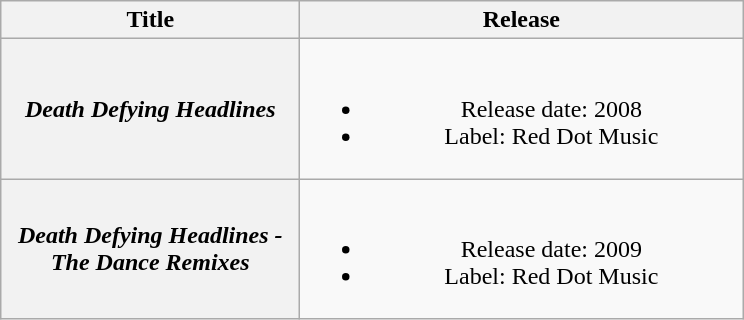<table class="wikitable plainrowheaders" style="text-align:center;">
<tr>
<th style="width:12em;">Title</th>
<th style="width:18em;">Release</th>
</tr>
<tr>
<th scope="row"><em>Death Defying Headlines</em></th>
<td><br><ul><li>Release date: 2008</li><li>Label: Red Dot Music</li></ul></td>
</tr>
<tr>
<th scope="row"><em>Death Defying Headlines - The Dance Remixes</em></th>
<td><br><ul><li>Release date: 2009</li><li>Label: Red Dot Music</li></ul></td>
</tr>
</table>
